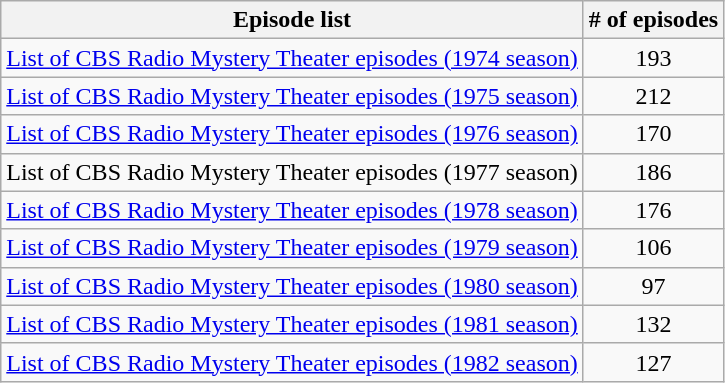<table class="wikitable plainrowheaders" style="text-align: center;">
<tr>
<th>Episode list</th>
<th># of episodes</th>
</tr>
<tr>
<td><a href='#'>List of CBS Radio Mystery Theater episodes (1974 season)</a></td>
<td>193</td>
</tr>
<tr>
<td><a href='#'>List of CBS Radio Mystery Theater episodes (1975 season)</a></td>
<td>212</td>
</tr>
<tr>
<td><a href='#'>List of CBS Radio Mystery Theater episodes (1976 season)</a></td>
<td>170</td>
</tr>
<tr>
<td>List of CBS Radio Mystery Theater episodes (1977 season)</td>
<td>186</td>
</tr>
<tr>
<td><a href='#'>List of CBS Radio Mystery Theater episodes (1978 season)</a></td>
<td>176</td>
</tr>
<tr>
<td><a href='#'>List of CBS Radio Mystery Theater episodes (1979 season)</a></td>
<td>106</td>
</tr>
<tr>
<td><a href='#'>List of CBS Radio Mystery Theater episodes (1980 season)</a></td>
<td>97</td>
</tr>
<tr>
<td><a href='#'>List of CBS Radio Mystery Theater episodes (1981 season)</a></td>
<td>132</td>
</tr>
<tr>
<td><a href='#'>List of CBS Radio Mystery Theater episodes (1982 season)</a></td>
<td>127</td>
</tr>
</table>
